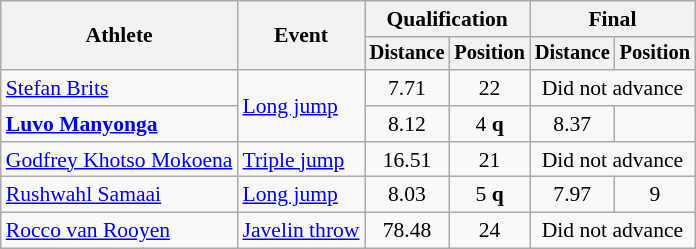<table class=wikitable style="font-size:90%">
<tr>
<th rowspan="2">Athlete</th>
<th rowspan="2">Event</th>
<th colspan="2">Qualification</th>
<th colspan="2">Final</th>
</tr>
<tr style="font-size:95%">
<th>Distance</th>
<th>Position</th>
<th>Distance</th>
<th>Position</th>
</tr>
<tr align=center>
<td align=left><a href='#'>Stefan Brits</a></td>
<td style="text-align:left;" rowspan="2"><a href='#'>Long jump</a></td>
<td>7.71</td>
<td>22</td>
<td colspan=2>Did not advance</td>
</tr>
<tr align=center>
<td align=left><strong><a href='#'>Luvo Manyonga</a></strong></td>
<td>8.12</td>
<td>4 <strong>q</strong></td>
<td>8.37</td>
<td></td>
</tr>
<tr align=center>
<td align=left><a href='#'>Godfrey Khotso Mokoena</a></td>
<td align=left><a href='#'>Triple jump</a></td>
<td>16.51</td>
<td>21</td>
<td colspan=2>Did not advance</td>
</tr>
<tr align=center>
<td align=left><a href='#'>Rushwahl Samaai</a></td>
<td align=left><a href='#'>Long jump</a></td>
<td>8.03</td>
<td>5 <strong>q</strong></td>
<td>7.97</td>
<td>9</td>
</tr>
<tr align=center>
<td align=left><a href='#'>Rocco van Rooyen</a></td>
<td align=left><a href='#'>Javelin throw</a></td>
<td>78.48</td>
<td>24</td>
<td colspan=2>Did not advance</td>
</tr>
</table>
